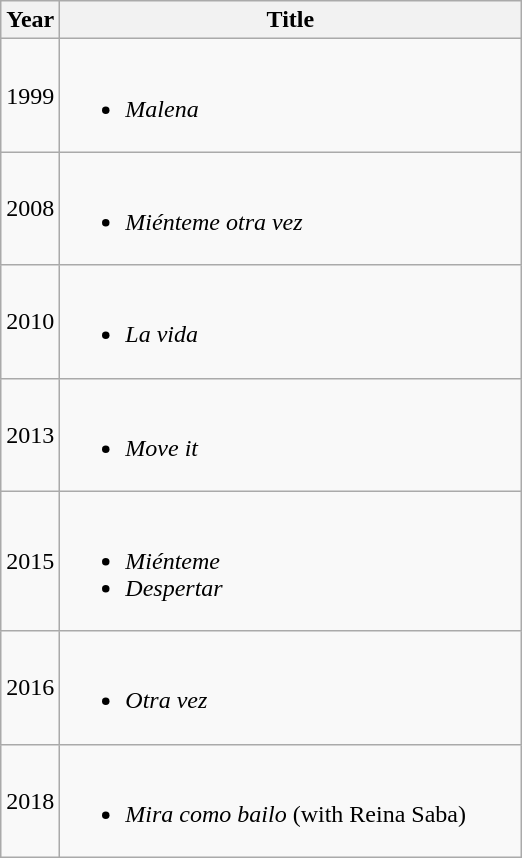<table class="wikitable">
<tr>
<th rowspan="1">Year</th>
<th rowspan="1" style="width:300px;">Title</th>
</tr>
<tr>
<td>1999</td>
<td><br><ul><li><em>Malena</em></li></ul></td>
</tr>
<tr>
<td>2008</td>
<td><br><ul><li><em>Miénteme otra vez</em></li></ul></td>
</tr>
<tr>
<td>2010</td>
<td><br><ul><li><em>La vida</em></li></ul></td>
</tr>
<tr>
<td>2013</td>
<td><br><ul><li><em>Move it</em></li></ul></td>
</tr>
<tr>
<td>2015</td>
<td><br><ul><li><em>Miénteme</em></li><li><em>Despertar</em></li></ul></td>
</tr>
<tr>
<td>2016</td>
<td><br><ul><li><em>Otra vez</em></li></ul></td>
</tr>
<tr>
<td>2018</td>
<td><br><ul><li><em>Mira como bailo</em> (with Reina Saba)</li></ul></td>
</tr>
</table>
